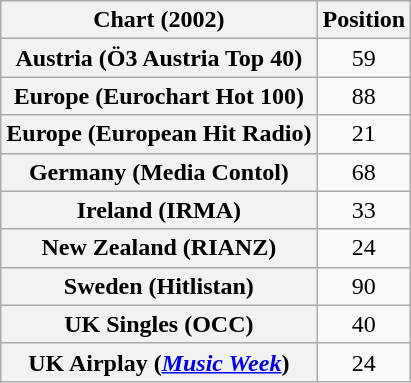<table class="wikitable sortable plainrowheaders" style="text-align:center">
<tr>
<th>Chart (2002)</th>
<th>Position</th>
</tr>
<tr>
<th scope="row">Austria (Ö3 Austria Top 40)</th>
<td>59</td>
</tr>
<tr>
<th scope="row">Europe (Eurochart Hot 100)</th>
<td>88</td>
</tr>
<tr>
<th scope="row">Europe (European Hit Radio)</th>
<td>21</td>
</tr>
<tr>
<th scope="row">Germany (Media Contol)</th>
<td>68</td>
</tr>
<tr>
<th scope="row">Ireland (IRMA)</th>
<td>33</td>
</tr>
<tr>
<th scope="row">New Zealand (RIANZ)</th>
<td>24</td>
</tr>
<tr>
<th scope="row">Sweden (Hitlistan)</th>
<td>90</td>
</tr>
<tr>
<th scope="row">UK Singles (OCC)</th>
<td>40</td>
</tr>
<tr>
<th scope="row">UK Airplay (<em><a href='#'>Music Week</a></em>)</th>
<td>24</td>
</tr>
</table>
